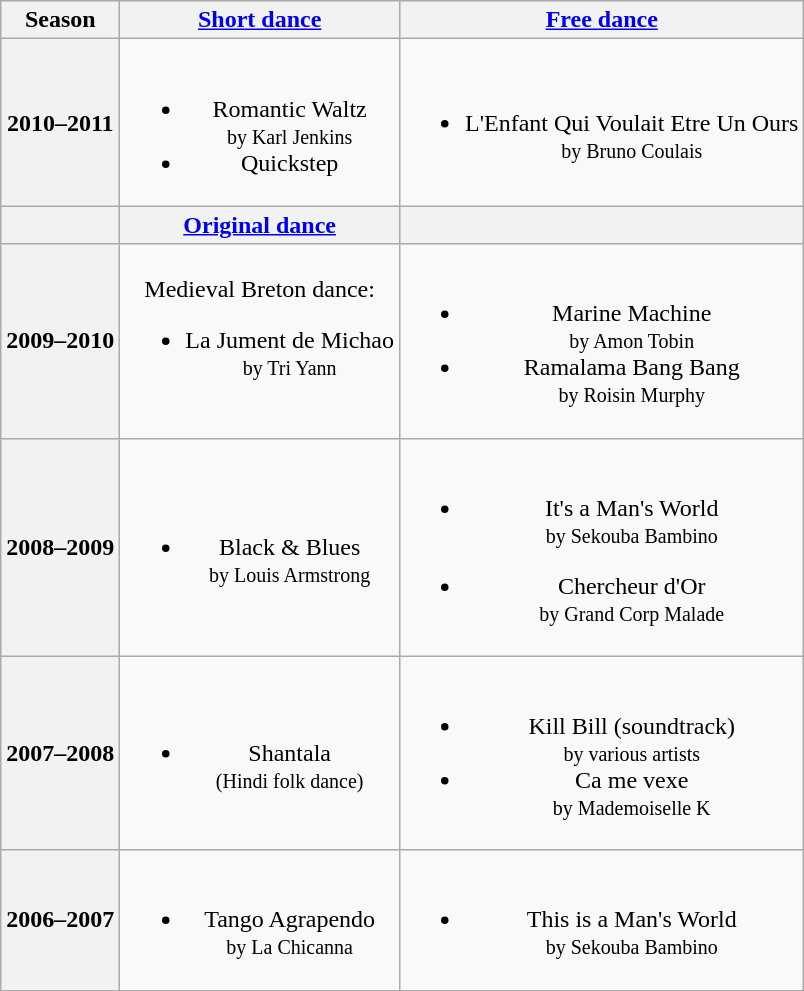<table class="wikitable" style="text-align:center">
<tr>
<th>Season</th>
<th><a href='#'>Short dance</a></th>
<th><a href='#'>Free dance</a></th>
</tr>
<tr>
<th>2010–2011 <br> </th>
<td><br><ul><li>Romantic Waltz <br><small> by Karl Jenkins </small></li><li>Quickstep</li></ul></td>
<td><br><ul><li>L'Enfant Qui Voulait Etre Un Ours <br><small> by Bruno Coulais </small></li></ul></td>
</tr>
<tr>
<th></th>
<th><a href='#'>Original dance</a></th>
<th></th>
</tr>
<tr>
<th>2009–2010 <br> </th>
<td>Medieval Breton dance:<br><ul><li>La Jument de Michao <br><small> by Tri Yann </small></li></ul></td>
<td><br><ul><li>Marine Machine <br><small> by Amon Tobin </small></li><li>Ramalama Bang Bang <br><small> by Roisin Murphy </small></li></ul></td>
</tr>
<tr>
<th>2008–2009 <br> </th>
<td><br><ul><li>Black & Blues <br><small> by Louis Armstrong </small></li></ul></td>
<td><br><ul><li>It's a Man's World <br><small> by Sekouba Bambino </small></li></ul><ul><li>Chercheur d'Or <br><small> by Grand Corp Malade </small></li></ul></td>
</tr>
<tr>
<th>2007–2008 <br> </th>
<td><br><ul><li>Shantala <br><small> (Hindi folk dance) </small></li></ul></td>
<td><br><ul><li>Kill Bill (soundtrack) <br><small> by various artists </small></li><li>Ca me vexe <br><small> by Mademoiselle K </small></li></ul></td>
</tr>
<tr>
<th>2006–2007 <br> </th>
<td><br><ul><li>Tango Agrapendo <br><small> by La Chicanna </small></li></ul></td>
<td><br><ul><li>This is a Man's World <br><small> by Sekouba Bambino </small></li></ul></td>
</tr>
</table>
